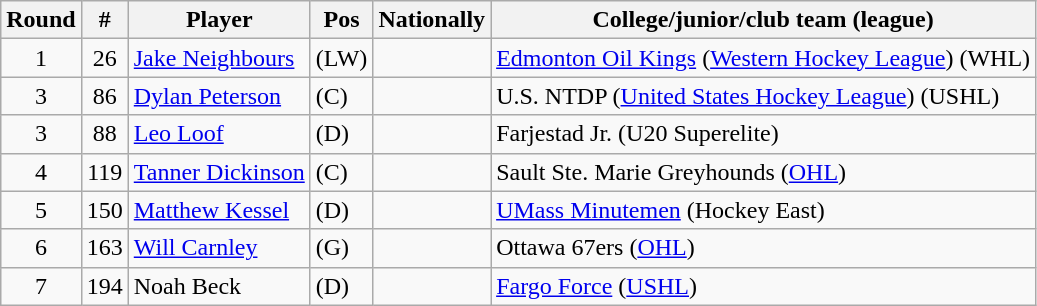<table class="wikitable">
<tr>
<th>Round</th>
<th>#</th>
<th>Player</th>
<th>Pos</th>
<th>Nationally</th>
<th>College/junior/club team (league)</th>
</tr>
<tr>
<td style="text-align:center;">1</td>
<td style="text-align:center;">26</td>
<td><a href='#'>Jake Neighbours</a></td>
<td>(LW)</td>
<td></td>
<td><a href='#'>Edmonton Oil Kings</a> (<a href='#'>Western Hockey League</a>) (WHL)</td>
</tr>
<tr>
<td style="text-align:center;">3</td>
<td style="text-align:center;">86</td>
<td><a href='#'>Dylan Peterson</a></td>
<td>(C)</td>
<td></td>
<td>U.S. NTDP (<a href='#'>United States Hockey League</a>) (USHL)</td>
</tr>
<tr>
<td style="text-align:center;">3</td>
<td style="text-align:center;">88</td>
<td><a href='#'>Leo Loof</a></td>
<td>(D)</td>
<td></td>
<td>Farjestad Jr. (U20 Superelite)</td>
</tr>
<tr>
<td style="text-align:center;">4</td>
<td style="text-align:center;">119</td>
<td><a href='#'>Tanner Dickinson</a></td>
<td>(C)</td>
<td></td>
<td>Sault Ste. Marie Greyhounds (<a href='#'>OHL</a>)</td>
</tr>
<tr>
<td style="text-align:center;">5</td>
<td style="text-align:center;">150</td>
<td><a href='#'>Matthew Kessel</a></td>
<td>(D)</td>
<td></td>
<td><a href='#'>UMass Minutemen</a> (Hockey East)</td>
</tr>
<tr>
<td style="text-align:center;">6</td>
<td style="text-align:center;">163</td>
<td><a href='#'>Will Carnley</a></td>
<td>(G)</td>
<td></td>
<td>Ottawa 67ers (<a href='#'>OHL</a>)</td>
</tr>
<tr>
<td style="text-align:center;">7</td>
<td style="text-align:center;">194</td>
<td>Noah Beck</td>
<td>(D)</td>
<td></td>
<td><a href='#'>Fargo Force</a> (<a href='#'>USHL</a>)</td>
</tr>
</table>
